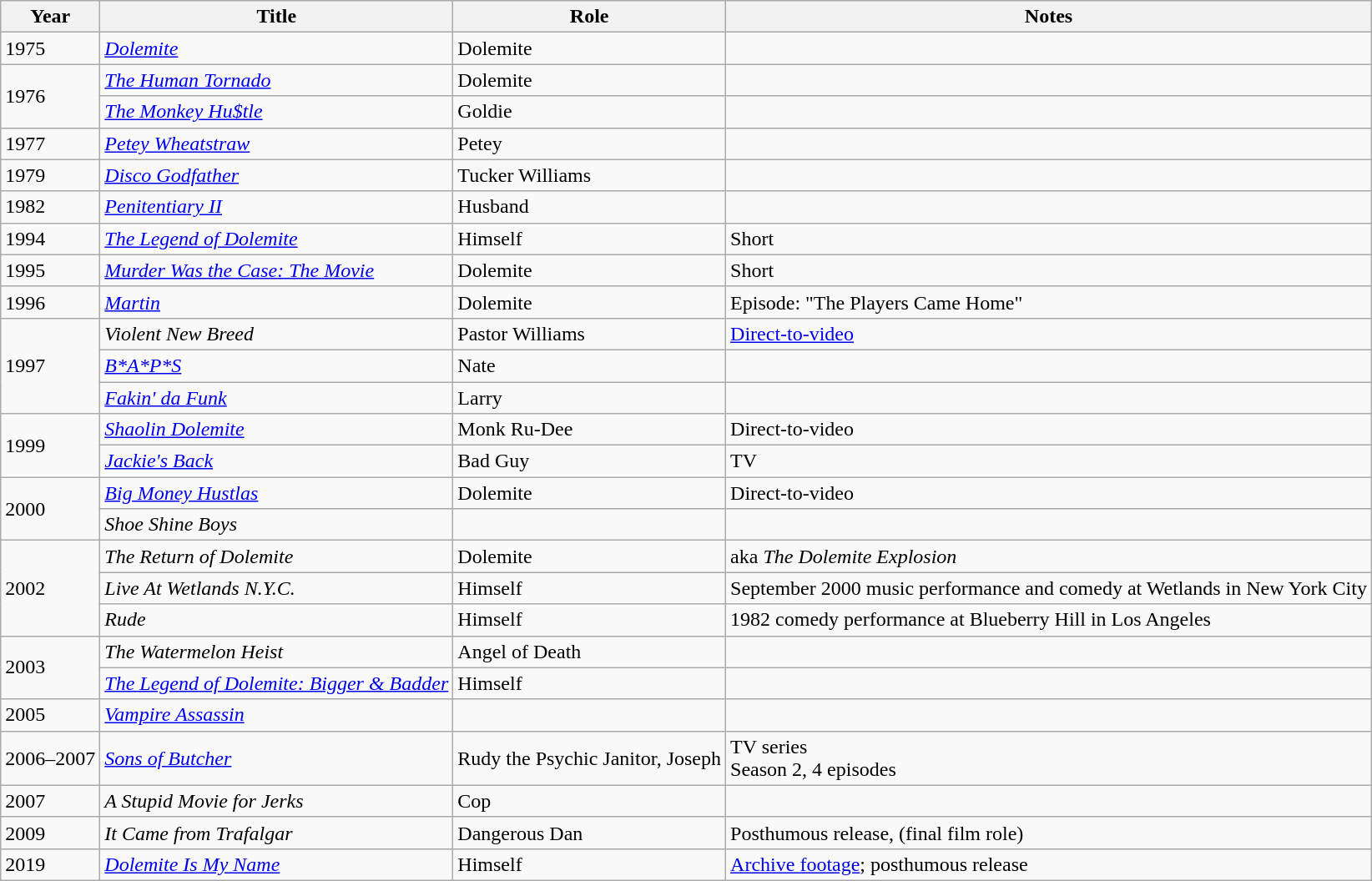<table class="wikitable sortable">
<tr>
<th>Year</th>
<th>Title</th>
<th>Role</th>
<th class="unsortable">Notes</th>
</tr>
<tr>
<td>1975</td>
<td><em><a href='#'>Dolemite</a></em></td>
<td>Dolemite</td>
<td></td>
</tr>
<tr>
<td Rowspan=2>1976</td>
<td><em><a href='#'>The Human Tornado</a></em></td>
<td>Dolemite</td>
<td></td>
</tr>
<tr>
<td><em><a href='#'>The Monkey Hu$tle</a></em></td>
<td>Goldie</td>
<td></td>
</tr>
<tr>
<td>1977</td>
<td><em><a href='#'>Petey Wheatstraw</a></em></td>
<td>Petey</td>
<td></td>
</tr>
<tr>
<td>1979</td>
<td><em><a href='#'>Disco Godfather</a></em></td>
<td>Tucker Williams</td>
<td></td>
</tr>
<tr>
<td>1982</td>
<td><em><a href='#'>Penitentiary II</a></em></td>
<td>Husband</td>
<td></td>
</tr>
<tr>
<td>1994</td>
<td><em><a href='#'>The Legend of Dolemite</a></em></td>
<td>Himself</td>
<td>Short</td>
</tr>
<tr>
<td>1995</td>
<td><em><a href='#'>Murder Was the Case: The Movie</a></em></td>
<td>Dolemite</td>
<td>Short</td>
</tr>
<tr>
<td>1996</td>
<td><em><a href='#'>Martin</a></em></td>
<td>Dolemite</td>
<td>Episode: "The Players Came Home"</td>
</tr>
<tr>
<td Rowspan=3>1997</td>
<td><em>Violent New Breed</em></td>
<td>Pastor Williams</td>
<td><a href='#'>Direct-to-video</a></td>
</tr>
<tr>
<td><em><a href='#'>B*A*P*S</a></em></td>
<td>Nate</td>
<td></td>
</tr>
<tr>
<td><em><a href='#'>Fakin' da Funk</a></em></td>
<td>Larry</td>
<td></td>
</tr>
<tr>
<td Rowspan=2>1999</td>
<td><em><a href='#'>Shaolin Dolemite</a></em></td>
<td>Monk Ru-Dee</td>
<td>Direct-to-video</td>
</tr>
<tr>
<td><em><a href='#'>Jackie's Back</a></em></td>
<td>Bad Guy</td>
<td>TV</td>
</tr>
<tr>
<td Rowspan=2>2000</td>
<td><em><a href='#'>Big Money Hustlas</a></em></td>
<td>Dolemite</td>
<td>Direct-to-video</td>
</tr>
<tr>
<td><em>Shoe Shine Boys</em></td>
<td></td>
<td></td>
</tr>
<tr>
<td Rowspan=3>2002</td>
<td><em>The Return of Dolemite</em></td>
<td>Dolemite</td>
<td>aka <em>The Dolemite Explosion</em></td>
</tr>
<tr>
<td><em>Live At Wetlands N.Y.C.</em></td>
<td>Himself</td>
<td>September 2000 music performance and comedy at Wetlands in New York City</td>
</tr>
<tr>
<td><em>Rude</em></td>
<td>Himself</td>
<td>1982 comedy performance at Blueberry Hill in Los Angeles</td>
</tr>
<tr>
<td Rowspan=2>2003</td>
<td><em>The Watermelon Heist</em></td>
<td>Angel of Death</td>
<td></td>
</tr>
<tr>
<td><em><a href='#'>The Legend of Dolemite: Bigger & Badder</a></em></td>
<td>Himself</td>
<td></td>
</tr>
<tr>
<td>2005</td>
<td><em><a href='#'>Vampire Assassin</a></em></td>
<td></td>
<td></td>
</tr>
<tr>
<td>2006–2007</td>
<td><em><a href='#'>Sons of Butcher</a></em></td>
<td>Rudy the Psychic Janitor, Joseph</td>
<td>TV series<br>Season 2, 4 episodes</td>
</tr>
<tr>
<td>2007</td>
<td><em>A Stupid Movie for Jerks</em></td>
<td>Cop</td>
<td></td>
</tr>
<tr>
<td>2009</td>
<td><em>It Came from Trafalgar</em></td>
<td>Dangerous Dan</td>
<td>Posthumous release, (final film role)</td>
</tr>
<tr>
<td>2019</td>
<td><em><a href='#'>Dolemite Is My Name</a></em></td>
<td>Himself</td>
<td><a href='#'>Archive footage</a>; posthumous release</td>
</tr>
</table>
